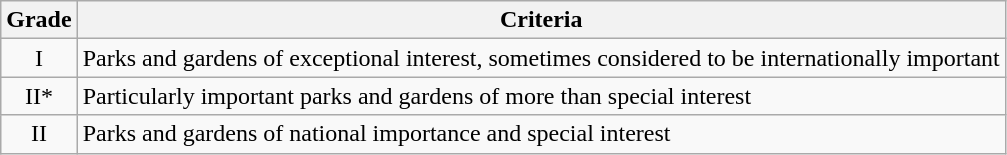<table class="wikitable">
<tr>
<th>Grade</th>
<th>Criteria</th>
</tr>
<tr>
<td align="center" >I</td>
<td>Parks and gardens of exceptional interest, sometimes considered to be internationally important</td>
</tr>
<tr>
<td align="center" >II*</td>
<td>Particularly important parks and gardens of more than special interest</td>
</tr>
<tr>
<td align="center" >II</td>
<td>Parks and gardens of national importance and special interest</td>
</tr>
</table>
